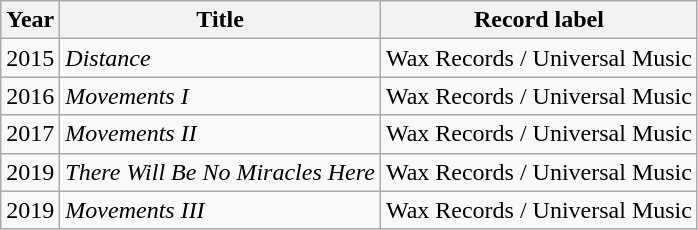<table class="wikitable">
<tr>
<th>Year</th>
<th>Title</th>
<th>Record label</th>
</tr>
<tr>
<td>2015</td>
<td><em>Distance</em></td>
<td>Wax Records / Universal Music</td>
</tr>
<tr>
<td>2016</td>
<td><em>Movements I</em></td>
<td>Wax Records / Universal Music</td>
</tr>
<tr>
<td>2017</td>
<td><em>Movements II</em></td>
<td>Wax Records / Universal Music</td>
</tr>
<tr>
<td>2019</td>
<td><em>There Will Be No Miracles Here</em></td>
<td>Wax Records / Universal Music</td>
</tr>
<tr>
<td>2019</td>
<td><em>Movements III</em></td>
<td>Wax Records / Universal Music</td>
</tr>
</table>
